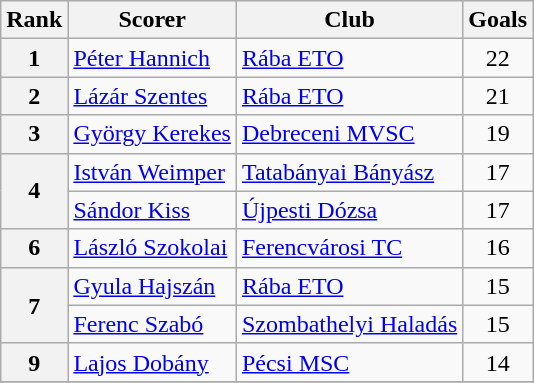<table class="wikitable" style="text-align:center">
<tr>
<th>Rank</th>
<th>Scorer</th>
<th>Club</th>
<th>Goals</th>
</tr>
<tr>
<th rowspan="1">1</th>
<td align=left> <a href='#'>Péter Hannich</a></td>
<td align=left><a href='#'>Rába ETO</a></td>
<td>22</td>
</tr>
<tr>
<th rowspan="1">2</th>
<td align=left> <a href='#'>Lázár Szentes</a></td>
<td align=left><a href='#'>Rába ETO</a></td>
<td>21</td>
</tr>
<tr>
<th rowspan="1">3</th>
<td align=left> <a href='#'>György Kerekes</a></td>
<td align=left><a href='#'>Debreceni MVSC</a></td>
<td>19</td>
</tr>
<tr>
<th rowspan="2">4</th>
<td align=left> <a href='#'>István Weimper</a></td>
<td align=left><a href='#'>Tatabányai Bányász</a></td>
<td>17</td>
</tr>
<tr>
<td align=left> <a href='#'>Sándor Kiss</a></td>
<td align=left><a href='#'>Újpesti Dózsa</a></td>
<td>17</td>
</tr>
<tr>
<th rowspan="1">6</th>
<td align=left> <a href='#'>László Szokolai</a></td>
<td align=left><a href='#'>Ferencvárosi TC</a></td>
<td>16</td>
</tr>
<tr>
<th rowspan="2">7</th>
<td align=left> <a href='#'>Gyula Hajszán</a></td>
<td align=left><a href='#'>Rába ETO</a></td>
<td>15</td>
</tr>
<tr>
<td align=left> <a href='#'>Ferenc Szabó</a></td>
<td align=left><a href='#'>Szombathelyi Haladás</a></td>
<td>15</td>
</tr>
<tr>
<th rowspan="1">9</th>
<td align=left> <a href='#'>Lajos Dobány</a></td>
<td align=left><a href='#'>Pécsi MSC</a></td>
<td>14</td>
</tr>
<tr>
</tr>
</table>
